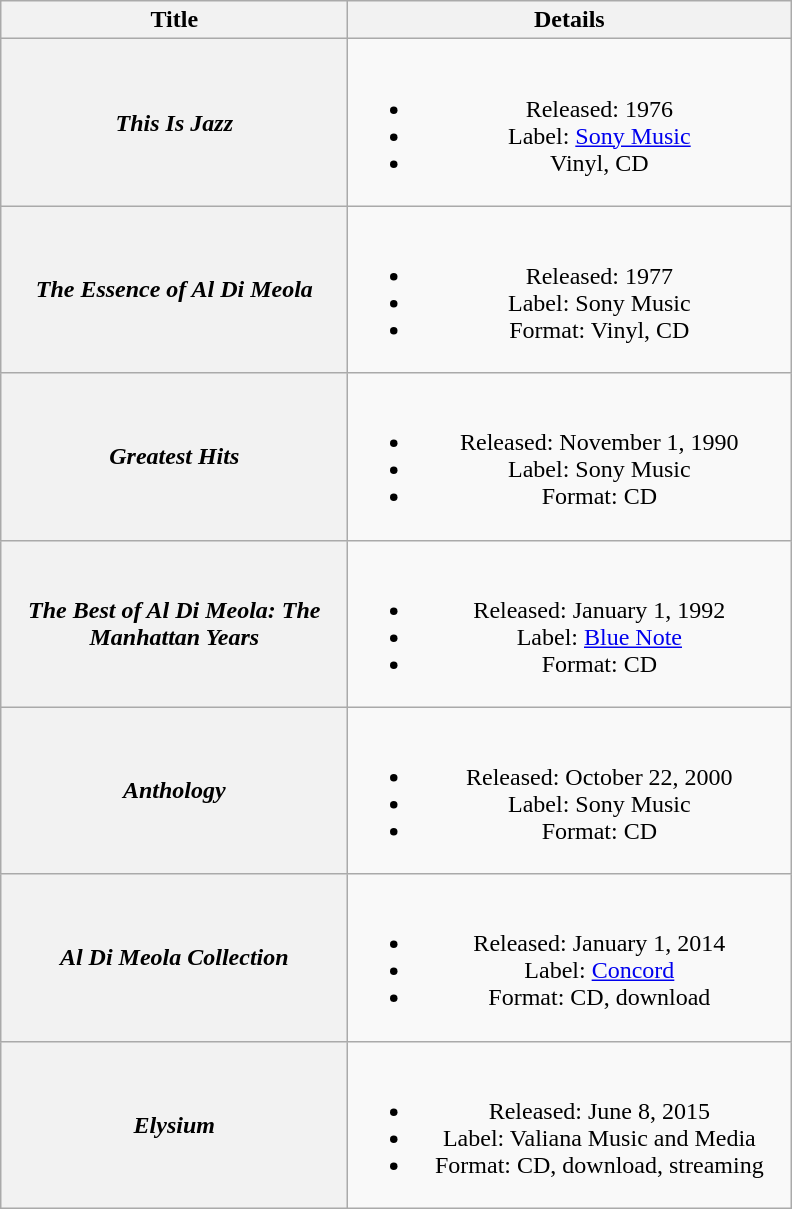<table class="wikitable plainrowheaders" style="text-align:center;" border="1">
<tr>
<th scope="col" style="width:14em;">Title</th>
<th scope="col" style="width:18em;">Details</th>
</tr>
<tr>
<th scope="row"><em>This Is Jazz</em></th>
<td><br><ul><li>Released: 1976</li><li>Label: <a href='#'>Sony Music</a></li><li>Vinyl, CD</li></ul></td>
</tr>
<tr>
<th scope="row"><em>The Essence of Al Di Meola</em></th>
<td><br><ul><li>Released: 1977</li><li>Label: Sony Music</li><li>Format: Vinyl, CD</li></ul></td>
</tr>
<tr>
<th scope="row"><em>Greatest Hits</em></th>
<td><br><ul><li>Released: November 1, 1990</li><li>Label: Sony Music</li><li>Format: CD</li></ul></td>
</tr>
<tr>
<th scope="row"><em>The Best of Al Di Meola: The Manhattan Years</em></th>
<td><br><ul><li>Released: January 1, 1992</li><li>Label: <a href='#'>Blue Note</a></li><li>Format: CD</li></ul></td>
</tr>
<tr>
<th scope="row"><em>Anthology</em></th>
<td><br><ul><li>Released: October 22, 2000</li><li>Label: Sony Music</li><li>Format: CD</li></ul></td>
</tr>
<tr>
<th scope="row"><em>Al Di Meola Collection</em></th>
<td><br><ul><li>Released: January 1, 2014</li><li>Label: <a href='#'>Concord</a></li><li>Format: CD, download</li></ul></td>
</tr>
<tr>
<th scope="row"><em>Elysium</em></th>
<td><br><ul><li>Released: June 8, 2015</li><li>Label: Valiana Music and Media</li><li>Format: CD, download, streaming</li></ul></td>
</tr>
</table>
